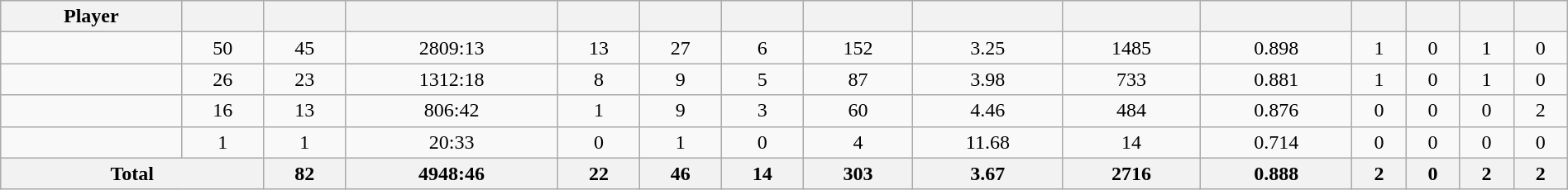<table class="wikitable sortable" style="width:100%; text-align:center;">
<tr>
<th>Player</th>
<th></th>
<th></th>
<th></th>
<th></th>
<th></th>
<th></th>
<th></th>
<th></th>
<th></th>
<th></th>
<th></th>
<th></th>
<th></th>
<th></th>
</tr>
<tr>
<td></td>
<td>50</td>
<td>45</td>
<td>2809:13</td>
<td>13</td>
<td>27</td>
<td>6</td>
<td>152</td>
<td>3.25</td>
<td>1485</td>
<td>0.898</td>
<td>1</td>
<td>0</td>
<td>1</td>
<td>0</td>
</tr>
<tr>
<td></td>
<td>26</td>
<td>23</td>
<td>1312:18</td>
<td>8</td>
<td>9</td>
<td>5</td>
<td>87</td>
<td>3.98</td>
<td>733</td>
<td>0.881</td>
<td>1</td>
<td>0</td>
<td>1</td>
<td>0</td>
</tr>
<tr>
<td></td>
<td>16</td>
<td>13</td>
<td>806:42</td>
<td>1</td>
<td>9</td>
<td>3</td>
<td>60</td>
<td>4.46</td>
<td>484</td>
<td>0.876</td>
<td>0</td>
<td>0</td>
<td>0</td>
<td>2</td>
</tr>
<tr>
<td></td>
<td>1</td>
<td>1</td>
<td>20:33</td>
<td>0</td>
<td>1</td>
<td>0</td>
<td>4</td>
<td>11.68</td>
<td>14</td>
<td>0.714</td>
<td>0</td>
<td>0</td>
<td>0</td>
<td>0</td>
</tr>
<tr class="sortbottom">
<th colspan=2>Total</th>
<th>82</th>
<th>4948:46</th>
<th>22</th>
<th>46</th>
<th>14</th>
<th>303</th>
<th>3.67</th>
<th>2716</th>
<th>0.888</th>
<th>2</th>
<th>0</th>
<th>2</th>
<th>2</th>
</tr>
</table>
